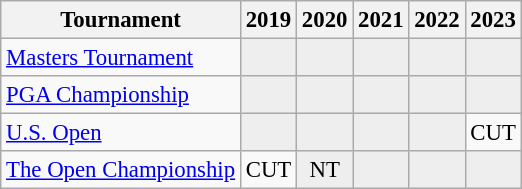<table class="wikitable" style="font-size:95%;text-align:center;">
<tr>
<th>Tournament</th>
<th>2019</th>
<th>2020</th>
<th>2021</th>
<th>2022</th>
<th>2023</th>
</tr>
<tr>
<td align=left><a href='#'>Masters Tournament</a></td>
<td style="background:#eeeeee;"></td>
<td style="background:#eeeeee;"></td>
<td style="background:#eeeeee;"></td>
<td style="background:#eeeeee;"></td>
<td style="background:#eeeeee;"></td>
</tr>
<tr>
<td align=left><a href='#'>PGA Championship</a></td>
<td style="background:#eeeeee;"></td>
<td style="background:#eeeeee;"></td>
<td style="background:#eeeeee;"></td>
<td style="background:#eeeeee;"></td>
<td style="background:#eeeeee;"></td>
</tr>
<tr>
<td align=left><a href='#'>U.S. Open</a></td>
<td style="background:#eeeeee;"></td>
<td style="background:#eeeeee;"></td>
<td style="background:#eeeeee;"></td>
<td style="background:#eeeeee;"></td>
<td>CUT</td>
</tr>
<tr>
<td align=left><a href='#'>The Open Championship</a></td>
<td>CUT</td>
<td style="background:#eeeeee;">NT</td>
<td style="background:#eeeeee;"></td>
<td style="background:#eeeeee;"></td>
<td style="background:#eeeeee;"></td>
</tr>
</table>
